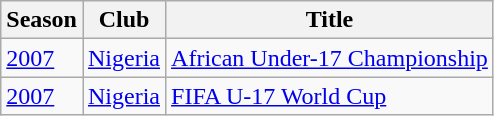<table class="wikitable">
<tr>
<th>Season</th>
<th>Club</th>
<th>Title</th>
</tr>
<tr>
<td><a href='#'>2007</a></td>
<td><a href='#'>Nigeria</a></td>
<td><a href='#'>African Under-17 Championship</a></td>
</tr>
<tr>
<td><a href='#'>2007</a></td>
<td><a href='#'>Nigeria</a></td>
<td><a href='#'>FIFA U-17 World Cup</a></td>
</tr>
</table>
